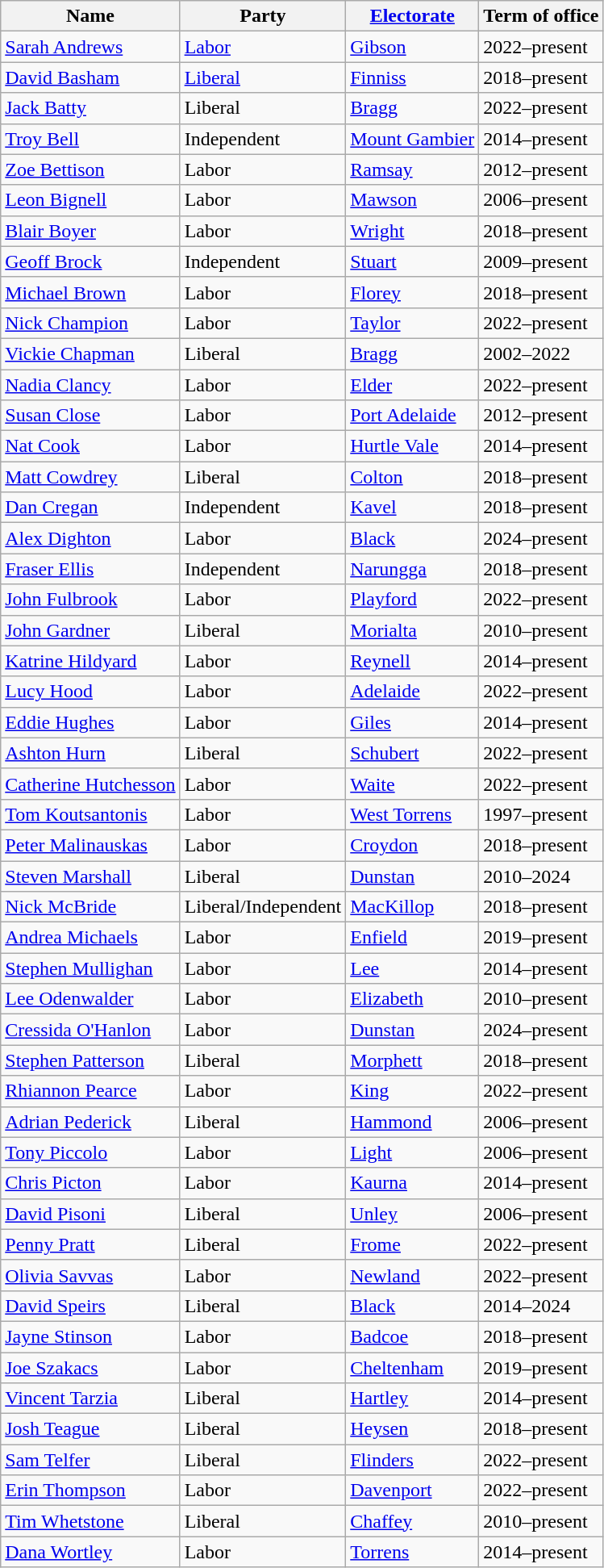<table class="wikitable sortable">
<tr>
<th>Name</th>
<th>Party</th>
<th><a href='#'>Electorate</a></th>
<th>Term of office</th>
</tr>
<tr>
<td><a href='#'>Sarah Andrews</a></td>
<td><a href='#'>Labor</a></td>
<td><a href='#'>Gibson</a></td>
<td>2022–present</td>
</tr>
<tr>
<td><a href='#'>David Basham</a></td>
<td><a href='#'>Liberal</a></td>
<td><a href='#'>Finniss</a></td>
<td>2018–present</td>
</tr>
<tr>
<td><a href='#'>Jack Batty</a></td>
<td>Liberal</td>
<td><a href='#'>Bragg</a></td>
<td>2022–present</td>
</tr>
<tr>
<td><a href='#'>Troy Bell</a></td>
<td>Independent</td>
<td><a href='#'>Mount Gambier</a></td>
<td>2014–present</td>
</tr>
<tr>
<td><a href='#'>Zoe Bettison</a></td>
<td>Labor</td>
<td><a href='#'>Ramsay</a></td>
<td>2012–present</td>
</tr>
<tr>
<td><a href='#'>Leon Bignell</a></td>
<td>Labor</td>
<td><a href='#'>Mawson</a></td>
<td>2006–present</td>
</tr>
<tr>
<td><a href='#'>Blair Boyer</a></td>
<td>Labor</td>
<td><a href='#'>Wright</a></td>
<td>2018–present</td>
</tr>
<tr>
<td><a href='#'>Geoff Brock</a></td>
<td>Independent</td>
<td><a href='#'>Stuart</a></td>
<td>2009–present</td>
</tr>
<tr>
<td><a href='#'>Michael Brown</a></td>
<td>Labor</td>
<td><a href='#'>Florey</a></td>
<td>2018–present</td>
</tr>
<tr>
<td><a href='#'>Nick Champion</a></td>
<td>Labor</td>
<td><a href='#'>Taylor</a></td>
<td>2022–present</td>
</tr>
<tr>
<td><a href='#'>Vickie Chapman</a></td>
<td>Liberal</td>
<td><a href='#'>Bragg</a></td>
<td>2002–2022</td>
</tr>
<tr>
<td><a href='#'>Nadia Clancy</a></td>
<td>Labor</td>
<td><a href='#'>Elder</a></td>
<td>2022–present</td>
</tr>
<tr>
<td><a href='#'>Susan Close</a></td>
<td>Labor</td>
<td><a href='#'>Port Adelaide</a></td>
<td>2012–present</td>
</tr>
<tr>
<td><a href='#'>Nat Cook</a></td>
<td>Labor</td>
<td><a href='#'>Hurtle Vale</a></td>
<td>2014–present</td>
</tr>
<tr>
<td><a href='#'>Matt Cowdrey</a></td>
<td>Liberal</td>
<td><a href='#'>Colton</a></td>
<td>2018–present</td>
</tr>
<tr>
<td><a href='#'>Dan Cregan</a></td>
<td>Independent</td>
<td><a href='#'>Kavel</a></td>
<td>2018–present</td>
</tr>
<tr>
<td><a href='#'>Alex Dighton</a></td>
<td>Labor</td>
<td><a href='#'>Black</a></td>
<td>2024–present</td>
</tr>
<tr>
<td><a href='#'>Fraser Ellis</a></td>
<td>Independent</td>
<td><a href='#'>Narungga</a></td>
<td>2018–present</td>
</tr>
<tr>
<td><a href='#'>John Fulbrook</a></td>
<td>Labor</td>
<td><a href='#'>Playford</a></td>
<td>2022–present</td>
</tr>
<tr>
<td><a href='#'>John Gardner</a></td>
<td>Liberal</td>
<td><a href='#'>Morialta</a></td>
<td>2010–present</td>
</tr>
<tr>
<td><a href='#'>Katrine Hildyard</a></td>
<td>Labor</td>
<td><a href='#'>Reynell</a></td>
<td>2014–present</td>
</tr>
<tr>
<td><a href='#'>Lucy Hood</a></td>
<td>Labor</td>
<td><a href='#'>Adelaide</a></td>
<td>2022–present</td>
</tr>
<tr>
<td><a href='#'>Eddie Hughes</a></td>
<td>Labor</td>
<td><a href='#'>Giles</a></td>
<td>2014–present</td>
</tr>
<tr>
<td><a href='#'>Ashton Hurn</a></td>
<td>Liberal</td>
<td><a href='#'>Schubert</a></td>
<td>2022–present</td>
</tr>
<tr>
<td><a href='#'>Catherine Hutchesson</a></td>
<td>Labor</td>
<td><a href='#'>Waite</a></td>
<td>2022–present</td>
</tr>
<tr>
<td><a href='#'>Tom Koutsantonis</a></td>
<td>Labor</td>
<td><a href='#'>West Torrens</a></td>
<td>1997–present</td>
</tr>
<tr>
<td><a href='#'>Peter Malinauskas</a></td>
<td>Labor</td>
<td><a href='#'>Croydon</a></td>
<td>2018–present</td>
</tr>
<tr>
<td><a href='#'>Steven Marshall</a></td>
<td>Liberal</td>
<td><a href='#'>Dunstan</a></td>
<td>2010–2024</td>
</tr>
<tr>
<td><a href='#'>Nick McBride</a></td>
<td>Liberal/Independent</td>
<td><a href='#'>MacKillop</a></td>
<td>2018–present</td>
</tr>
<tr>
<td><a href='#'>Andrea Michaels</a></td>
<td>Labor</td>
<td><a href='#'>Enfield</a></td>
<td>2019–present</td>
</tr>
<tr>
<td><a href='#'>Stephen Mullighan</a></td>
<td>Labor</td>
<td><a href='#'>Lee</a></td>
<td>2014–present</td>
</tr>
<tr>
<td><a href='#'>Lee Odenwalder</a></td>
<td>Labor</td>
<td><a href='#'>Elizabeth</a></td>
<td>2010–present</td>
</tr>
<tr>
<td><a href='#'>Cressida O'Hanlon</a></td>
<td>Labor</td>
<td><a href='#'>Dunstan</a></td>
<td>2024–present</td>
</tr>
<tr>
<td><a href='#'>Stephen Patterson</a></td>
<td>Liberal</td>
<td><a href='#'>Morphett</a></td>
<td>2018–present</td>
</tr>
<tr>
<td><a href='#'>Rhiannon Pearce</a></td>
<td>Labor</td>
<td><a href='#'>King</a></td>
<td>2022–present</td>
</tr>
<tr>
<td><a href='#'>Adrian Pederick</a></td>
<td>Liberal</td>
<td><a href='#'>Hammond</a></td>
<td>2006–present</td>
</tr>
<tr>
<td><a href='#'>Tony Piccolo</a></td>
<td>Labor</td>
<td><a href='#'>Light</a></td>
<td>2006–present</td>
</tr>
<tr>
<td><a href='#'>Chris Picton</a></td>
<td>Labor</td>
<td><a href='#'>Kaurna</a></td>
<td>2014–present</td>
</tr>
<tr>
<td><a href='#'>David Pisoni</a></td>
<td>Liberal</td>
<td><a href='#'>Unley</a></td>
<td>2006–present</td>
</tr>
<tr>
<td><a href='#'>Penny Pratt</a></td>
<td>Liberal</td>
<td><a href='#'>Frome</a></td>
<td>2022–present</td>
</tr>
<tr>
<td><a href='#'>Olivia Savvas</a></td>
<td>Labor</td>
<td><a href='#'>Newland</a></td>
<td>2022–present</td>
</tr>
<tr>
<td><a href='#'>David Speirs</a></td>
<td>Liberal</td>
<td><a href='#'>Black</a></td>
<td>2014–2024</td>
</tr>
<tr>
<td><a href='#'>Jayne Stinson</a></td>
<td>Labor</td>
<td><a href='#'>Badcoe</a></td>
<td>2018–present</td>
</tr>
<tr>
<td><a href='#'>Joe Szakacs</a></td>
<td>Labor</td>
<td><a href='#'>Cheltenham</a></td>
<td>2019–present</td>
</tr>
<tr>
<td><a href='#'>Vincent Tarzia</a></td>
<td>Liberal</td>
<td><a href='#'>Hartley</a></td>
<td>2014–present</td>
</tr>
<tr>
<td><a href='#'>Josh Teague</a></td>
<td>Liberal</td>
<td><a href='#'>Heysen</a></td>
<td>2018–present</td>
</tr>
<tr>
<td><a href='#'>Sam Telfer</a></td>
<td>Liberal</td>
<td><a href='#'>Flinders</a></td>
<td>2022–present</td>
</tr>
<tr>
<td><a href='#'>Erin Thompson</a></td>
<td>Labor</td>
<td><a href='#'>Davenport</a></td>
<td>2022–present</td>
</tr>
<tr>
<td><a href='#'>Tim Whetstone</a></td>
<td>Liberal</td>
<td><a href='#'>Chaffey</a></td>
<td>2010–present</td>
</tr>
<tr>
<td><a href='#'>Dana Wortley</a></td>
<td>Labor</td>
<td><a href='#'>Torrens</a></td>
<td>2014–present</td>
</tr>
</table>
